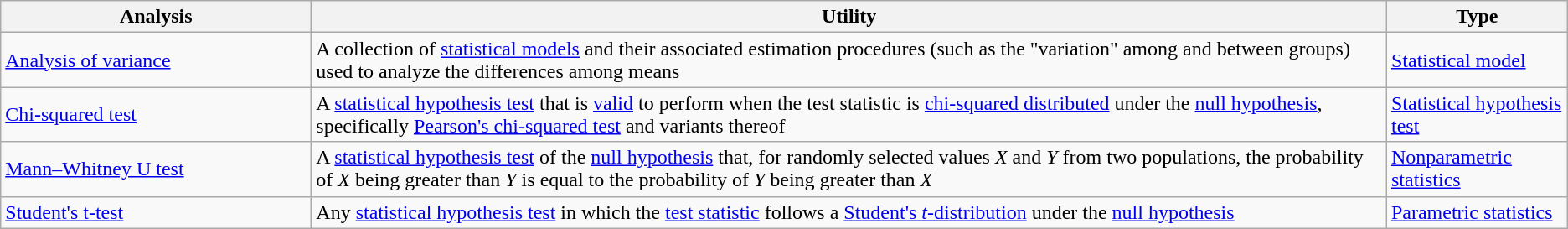<table Class="wikitable sortable">
<tr>
<th style="width:15em;">Analysis</th>
<th>Utility</th>
<th>Type</th>
</tr>
<tr>
<td><a href='#'>Analysis of variance</a></td>
<td>A collection of <a href='#'>statistical models</a> and their associated estimation procedures (such as the "variation" among and between groups) used to analyze the differences among means</td>
<td><a href='#'>Statistical model</a></td>
</tr>
<tr>
<td><a href='#'>Chi-squared test</a></td>
<td>A <a href='#'>statistical hypothesis test</a> that is <a href='#'>valid</a> to perform when the test statistic is <a href='#'>chi-squared distributed</a> under the <a href='#'>null hypothesis</a>, specifically <a href='#'>Pearson's chi-squared test</a> and variants thereof</td>
<td><a href='#'>Statistical hypothesis test</a></td>
</tr>
<tr>
<td><a href='#'>Mann–Whitney U test</a></td>
<td>A <a href='#'>statistical hypothesis test</a> of the <a href='#'>null hypothesis</a> that, for randomly selected values <em>X</em> and <em>Y</em> from two populations, the probability of <em>X</em> being greater than <em>Y</em> is equal to the probability of <em>Y</em> being greater than <em>X</em></td>
<td><a href='#'>Nonparametric statistics</a></td>
</tr>
<tr>
<td><a href='#'>Student's t-test</a></td>
<td>Any <a href='#'>statistical hypothesis test</a> in which the <a href='#'>test statistic</a> follows a <a href='#'>Student's <em>t</em>-distribution</a> under the <a href='#'>null hypothesis</a></td>
<td><a href='#'>Parametric statistics</a></td>
</tr>
</table>
